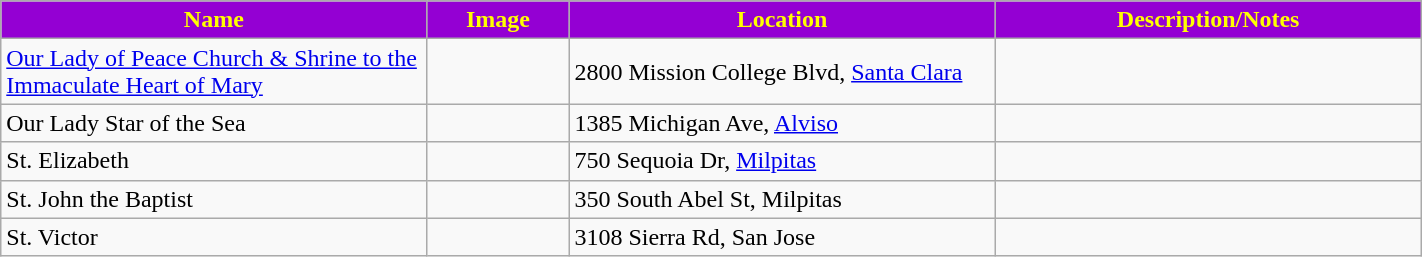<table class="wikitable sortable" style="width:75%">
<tr>
<th style="background:darkviolet; color:yellow;" width="30%"><strong>Name</strong></th>
<th style="background:darkviolet; color:yellow;" width="10%"><strong>Image</strong></th>
<th style="background:darkviolet; color:yellow;" width="30%"><strong>Location</strong></th>
<th style="background:darkviolet; color:yellow;" width="30"><strong>Description/Notes</strong></th>
</tr>
<tr>
<td><a href='#'>Our Lady of Peace Church & Shrine to the Immaculate Heart of Mary</a></td>
<td></td>
<td>2800 Mission College Blvd, <a href='#'>Santa Clara</a></td>
<td></td>
</tr>
<tr>
<td>Our Lady Star of the Sea</td>
<td></td>
<td>1385 Michigan Ave, <a href='#'>Alviso</a></td>
<td></td>
</tr>
<tr>
<td>St. Elizabeth</td>
<td></td>
<td>750 Sequoia Dr, <a href='#'>Milpitas</a></td>
<td></td>
</tr>
<tr>
<td>St. John the Baptist</td>
<td></td>
<td>350 South Abel St, Milpitas</td>
<td></td>
</tr>
<tr>
<td>St. Victor</td>
<td></td>
<td>3108 Sierra Rd, San Jose</td>
<td></td>
</tr>
</table>
